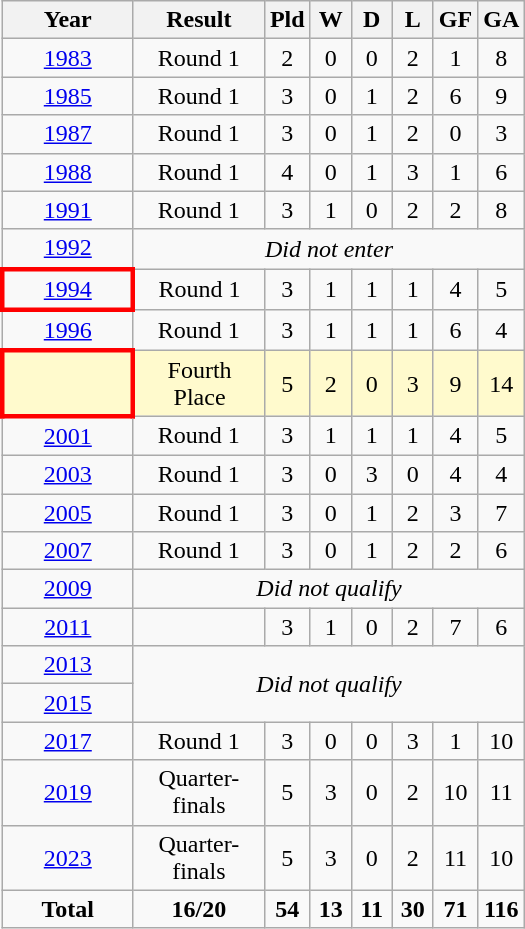<table class="wikitable" style="text-align: center">
<tr>
<th width=80>Year</th>
<th width=80>Result</th>
<th width=20>Pld</th>
<th width=20>W</th>
<th width=20>D</th>
<th width=20>L</th>
<th width=20>GF</th>
<th width=20>GA</th>
</tr>
<tr>
<td> <a href='#'>1983</a></td>
<td>Round 1</td>
<td>2</td>
<td>0</td>
<td>0</td>
<td>2</td>
<td>1</td>
<td>8</td>
</tr>
<tr>
<td> <a href='#'>1985</a></td>
<td>Round 1</td>
<td>3</td>
<td>0</td>
<td>1</td>
<td>2</td>
<td>6</td>
<td>9</td>
</tr>
<tr>
<td> <a href='#'>1987</a></td>
<td>Round 1</td>
<td>3</td>
<td>0</td>
<td>1</td>
<td>2</td>
<td>0</td>
<td>3</td>
</tr>
<tr>
<td> <a href='#'>1988</a></td>
<td>Round 1</td>
<td>4</td>
<td>0</td>
<td>1</td>
<td>3</td>
<td>1</td>
<td>6</td>
</tr>
<tr>
<td> <a href='#'>1991</a></td>
<td>Round 1</td>
<td>3</td>
<td>1</td>
<td>0</td>
<td>2</td>
<td>2</td>
<td>8</td>
</tr>
<tr>
<td> <a href='#'>1992</a></td>
<td colspan="8"><em>Did not enter</em></td>
</tr>
<tr>
<td style="border: 3px solid red"> <a href='#'>1994</a></td>
<td>Round 1</td>
<td>3</td>
<td>1</td>
<td>1</td>
<td>1</td>
<td>4</td>
<td>5</td>
</tr>
<tr>
<td> <a href='#'>1996</a></td>
<td>Round 1</td>
<td>3</td>
<td>1</td>
<td>1</td>
<td>1</td>
<td>6</td>
<td>4</td>
</tr>
<tr bgcolor=LemonChiffon>
<td style="border: 3px solid red"></td>
<td>Fourth Place</td>
<td>5</td>
<td>2</td>
<td>0</td>
<td>3</td>
<td>9</td>
<td>14</td>
</tr>
<tr>
<td> <a href='#'>2001</a></td>
<td>Round 1</td>
<td>3</td>
<td>1</td>
<td>1</td>
<td>1</td>
<td>4</td>
<td>5</td>
</tr>
<tr>
<td> <a href='#'>2003</a></td>
<td>Round 1</td>
<td>3</td>
<td>0</td>
<td>3</td>
<td>0</td>
<td>4</td>
<td>4</td>
</tr>
<tr>
<td> <a href='#'>2005</a></td>
<td>Round 1</td>
<td>3</td>
<td>0</td>
<td>1</td>
<td>2</td>
<td>3</td>
<td>7</td>
</tr>
<tr>
<td> <a href='#'>2007</a></td>
<td>Round 1</td>
<td>3</td>
<td>0</td>
<td>1</td>
<td>2</td>
<td>2</td>
<td>6</td>
</tr>
<tr>
<td> <a href='#'>2009</a></td>
<td colspan="8"><em>Did not qualify</em></td>
</tr>
<tr>
<td> <a href='#'>2011</a></td>
<td></td>
<td>3</td>
<td>1</td>
<td>0</td>
<td>2</td>
<td>7</td>
<td>6</td>
</tr>
<tr>
<td> <a href='#'>2013</a></td>
<td colspan=8 rowspan=2><em>Did not qualify</em></td>
</tr>
<tr>
<td> <a href='#'>2015</a></td>
</tr>
<tr>
<td> <a href='#'>2017</a></td>
<td>Round 1</td>
<td>3</td>
<td>0</td>
<td>0</td>
<td>3</td>
<td>1</td>
<td>10</td>
</tr>
<tr>
<td> <a href='#'>2019</a></td>
<td>Quarter-finals</td>
<td>5</td>
<td>3</td>
<td>0</td>
<td>2</td>
<td>10</td>
<td>11</td>
</tr>
<tr>
<td> <a href='#'>2023</a></td>
<td>Quarter-finals</td>
<td>5</td>
<td>3</td>
<td>0</td>
<td>2</td>
<td>11</td>
<td>10</td>
</tr>
<tr>
<td><strong>Total</strong></td>
<td><strong>16/20</strong></td>
<td><strong>54</strong></td>
<td><strong>13</strong></td>
<td><strong>11</strong></td>
<td><strong>30</strong></td>
<td><strong>71</strong></td>
<td><strong>116</strong></td>
</tr>
</table>
